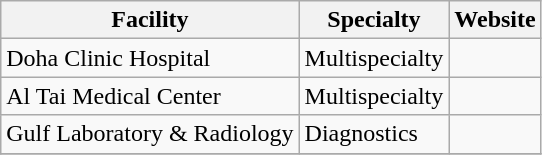<table class="wikitable">
<tr>
<th>Facility</th>
<th>Specialty</th>
<th>Website</th>
</tr>
<tr>
<td>Doha Clinic Hospital</td>
<td>Multispecialty</td>
<td></td>
</tr>
<tr>
<td>Al Tai Medical Center</td>
<td>Multispecialty</td>
<td></td>
</tr>
<tr>
<td>Gulf Laboratory & Radiology</td>
<td>Diagnostics</td>
<td></td>
</tr>
<tr>
</tr>
</table>
